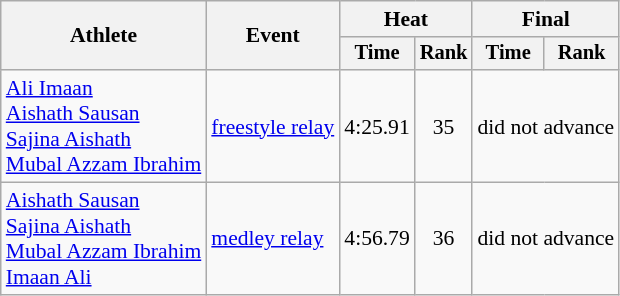<table class="wikitable" style="text-align:center; font-size:90%">
<tr>
<th rowspan=2>Athlete</th>
<th rowspan=2>Event</th>
<th colspan=2>Heat</th>
<th colspan=2>Final</th>
</tr>
<tr style="font-size:95%">
<th>Time</th>
<th>Rank</th>
<th>Time</th>
<th>Rank</th>
</tr>
<tr>
<td align=left><a href='#'>Ali Imaan</a><br><a href='#'>Aishath Sausan</a><br><a href='#'>Sajina Aishath</a><br><a href='#'>Mubal Azzam Ibrahim</a></td>
<td align=left><a href='#'> freestyle relay</a></td>
<td>4:25.91</td>
<td>35</td>
<td colspan=2>did not advance</td>
</tr>
<tr>
<td align=left><a href='#'>Aishath Sausan</a><br><a href='#'>Sajina Aishath</a><br><a href='#'>Mubal Azzam Ibrahim</a><br><a href='#'>Imaan Ali</a></td>
<td align=left><a href='#'> medley relay</a></td>
<td>4:56.79</td>
<td>36</td>
<td colspan=2>did not advance</td>
</tr>
</table>
